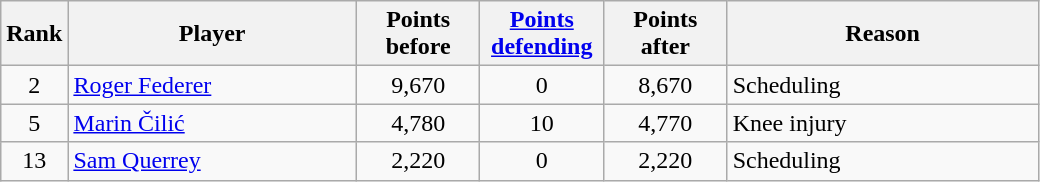<table class="wikitable sortable">
<tr>
<th style="width:30px;">Rank</th>
<th style="width:185px;">Player</th>
<th style="width:75px;">Points before</th>
<th style="width:75px;"><a href='#'>Points defending</a></th>
<th style="width:75px;">Points after</th>
<th style="width:200px;">Reason</th>
</tr>
<tr>
<td style="text-align:center;">2</td>
<td> <a href='#'>Roger Federer</a></td>
<td style="text-align:center;">9,670</td>
<td style="text-align:center;">0</td>
<td style="text-align:center;">8,670</td>
<td align="left">Scheduling</td>
</tr>
<tr>
<td style="text-align:center;">5</td>
<td> <a href='#'>Marin Čilić</a></td>
<td style="text-align:center;">4,780</td>
<td style="text-align:center;">10</td>
<td style="text-align:center;">4,770</td>
<td align="left">Knee injury</td>
</tr>
<tr>
<td style="text-align:center;">13</td>
<td> <a href='#'>Sam Querrey</a></td>
<td style="text-align:center;">2,220</td>
<td style="text-align:center;">0</td>
<td style="text-align:center;">2,220</td>
<td align="left">Scheduling</td>
</tr>
</table>
